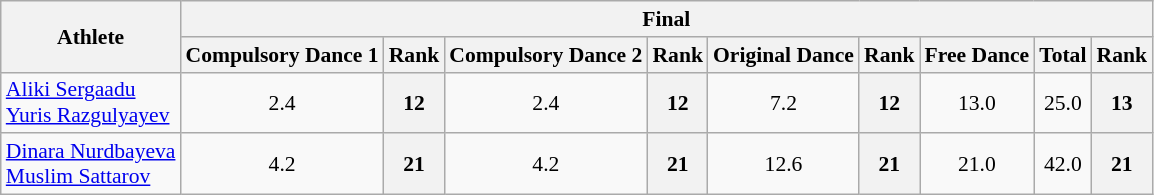<table class="wikitable" style="font-size:90%">
<tr>
<th rowspan="2">Athlete</th>
<th colspan="9">Final</th>
</tr>
<tr>
<th>Compulsory Dance 1</th>
<th>Rank</th>
<th>Compulsory Dance 2</th>
<th>Rank</th>
<th>Original Dance</th>
<th>Rank</th>
<th>Free Dance</th>
<th>Total</th>
<th>Rank</th>
</tr>
<tr>
<td><a href='#'>Aliki Sergaadu</a><br><a href='#'>Yuris Razgulyayev</a></td>
<td align="center">2.4</td>
<th align="center">12</th>
<td align="center">2.4</td>
<th align="center">12</th>
<td align="center">7.2</td>
<th align="center">12</th>
<td align="center">13.0</td>
<td align="center">25.0</td>
<th align="center">13</th>
</tr>
<tr>
<td><a href='#'>Dinara Nurdbayeva</a><br><a href='#'>Muslim Sattarov</a></td>
<td align="center">4.2</td>
<th align="center">21</th>
<td align="center">4.2</td>
<th align="center">21</th>
<td align="center">12.6</td>
<th align="center">21</th>
<td align="center">21.0</td>
<td align="center">42.0</td>
<th align="center">21</th>
</tr>
</table>
